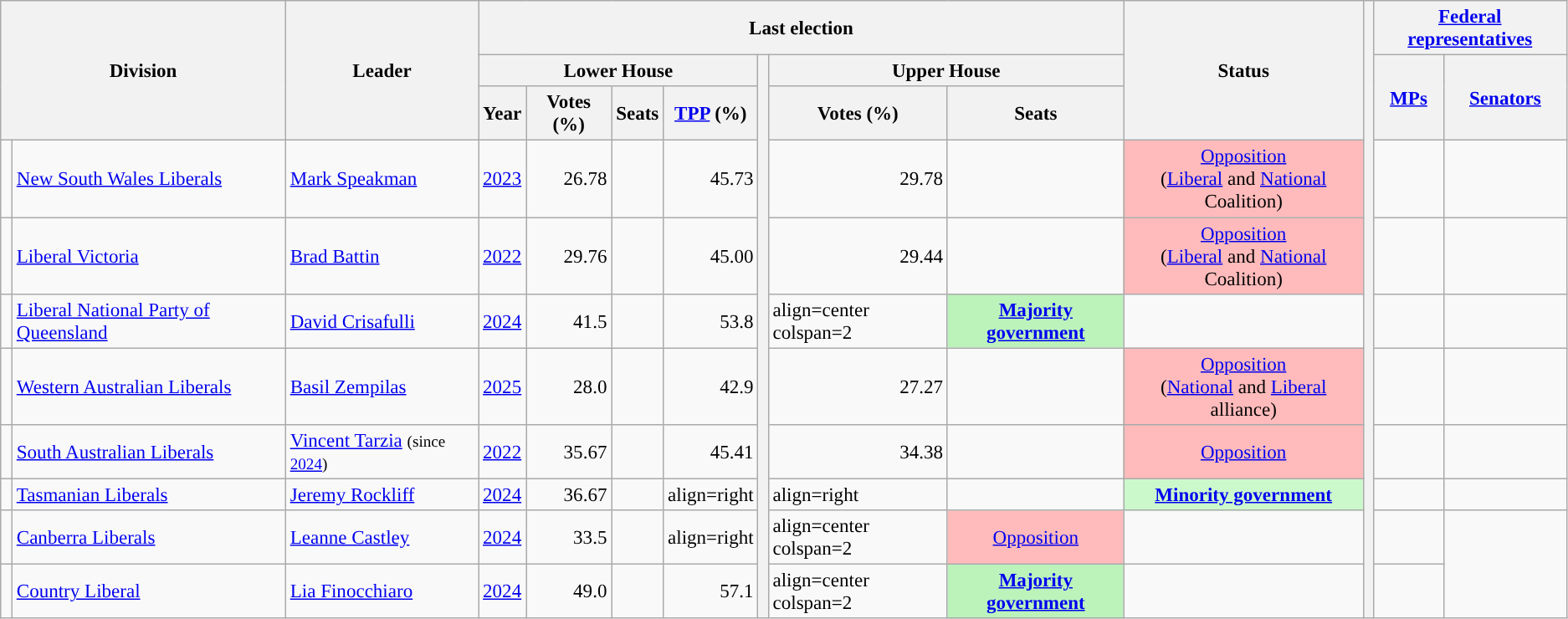<table class="wikitable" style="font-size:96%;">
<tr>
<th colspan=2 rowspan=3>Division</th>
<th rowspan=3>Leader</th>
<th colspan=7>Last election</th>
<th rowspan=3>Status</th>
<th rowspan=11 style="width:1px"></th>
<th colspan="2"><a href='#'>Federal representatives</a></th>
</tr>
<tr>
<th colspan=4>Lower House</th>
<th rowspan=10 style="width:1px"></th>
<th colspan=2>Upper House</th>
<th rowspan="2"><a href='#'>MPs</a></th>
<th rowspan="2"><a href='#'>Senators</a></th>
</tr>
<tr>
<th>Year</th>
<th>Votes (%)</th>
<th>Seats</th>
<th><a href='#'>TPP</a> (%)</th>
<th>Votes (%)</th>
<th>Seats</th>
</tr>
<tr>
<td style="width:2px;background:"></td>
<td><a href='#'>New South Wales Liberals</a></td>
<td><a href='#'>Mark Speakman</a> </td>
<td align=center><a href='#'>2023</a></td>
<td align=right>26.78</td>
<td></td>
<td align=right>45.73</td>
<td align=right>29.78</td>
<td></td>
<td bgcolor=#FFBBBB align=center><a href='#'>Opposition</a><br>(<a href='#'>Liberal</a> and <a href='#'>National</a> Coalition)</td>
<td></td>
<td></td>
</tr>
<tr>
<td style="width:2px;background:"></td>
<td><a href='#'>Liberal Victoria</a></td>
<td><a href='#'>Brad Battin</a> </td>
<td align=center><a href='#'>2022</a></td>
<td align=right>29.76</td>
<td></td>
<td align=right>45.00</td>
<td align=right>29.44</td>
<td></td>
<td bgcolor=#FFBBBB align=center><a href='#'>Opposition</a><br>(<a href='#'>Liberal</a> and <a href='#'>National</a> Coalition)</td>
<td></td>
<td></td>
</tr>
<tr>
<td style="width:2px;background:"></td>
<td><a href='#'>Liberal National Party of Queensland</a></td>
<td><a href='#'>David Crisafulli</a> </td>
<td align=center><a href='#'>2024</a></td>
<td align=right>41.5</td>
<td></td>
<td align=right>53.8</td>
<td>align=center colspan=2 </td>
<td bgcolor=#BBF3BB align=center><strong><a href='#'>Majority government</a></strong></td>
<td></td>
<td></td>
</tr>
<tr>
<td style="width:2px;background:"></td>
<td><a href='#'>Western Australian Liberals</a></td>
<td><a href='#'>Basil Zempilas</a> </td>
<td align=center><a href='#'>2025</a></td>
<td align=right>28.0</td>
<td></td>
<td align=right>42.9</td>
<td align=right>27.27</td>
<td></td>
<td bgcolor=#FFBBBB align=center><a href='#'>Opposition</a><br>(<a href='#'>National</a> and <a href='#'>Liberal</a> alliance)</td>
<td></td>
<td></td>
</tr>
<tr>
<td style="width:2px;background:"></td>
<td><a href='#'>South Australian Liberals</a></td>
<td><a href='#'>Vincent Tarzia</a> <small>(since <a href='#'>2024</a>)</small></td>
<td align=center><a href='#'>2022</a></td>
<td align=right>35.67</td>
<td></td>
<td align=right>45.41</td>
<td align=right>34.38</td>
<td></td>
<td bgcolor=#FFBBBB align=center><a href='#'>Opposition</a></td>
<td></td>
<td></td>
</tr>
<tr>
<td style="width:2px;background:"></td>
<td><a href='#'>Tasmanian Liberals</a></td>
<td><a href='#'>Jeremy Rockliff</a> </td>
<td align=center><a href='#'>2024</a></td>
<td align=right>36.67</td>
<td></td>
<td>align=right </td>
<td>align=right </td>
<td></td>
<td bgcolor=#CCF9CC align=center><strong><a href='#'>Minority government</a></strong></td>
<td></td>
<td></td>
</tr>
<tr>
<td style="width:2px;background:"></td>
<td><a href='#'>Canberra Liberals</a></td>
<td><a href='#'>Leanne Castley</a> </td>
<td align=center><a href='#'>2024</a></td>
<td align=right>33.5</td>
<td></td>
<td>align=right </td>
<td>align=center colspan=2 </td>
<td bgcolor=#FFBBBB align=center><a href='#'>Opposition</a></td>
<td></td>
<td></td>
</tr>
<tr>
<td style="width:2px;background:"></td>
<td><a href='#'>Country Liberal</a></td>
<td><a href='#'>Lia Finocchiaro</a></td>
<td align=center><a href='#'>2024</a></td>
<td align=right>49.0</td>
<td></td>
<td align=right>57.1</td>
<td>align=center colspan=2 </td>
<td bgcolor=#BBF3BB align=center><strong><a href='#'>Majority government</a></strong></td>
<td></td>
<td></td>
</tr>
</table>
